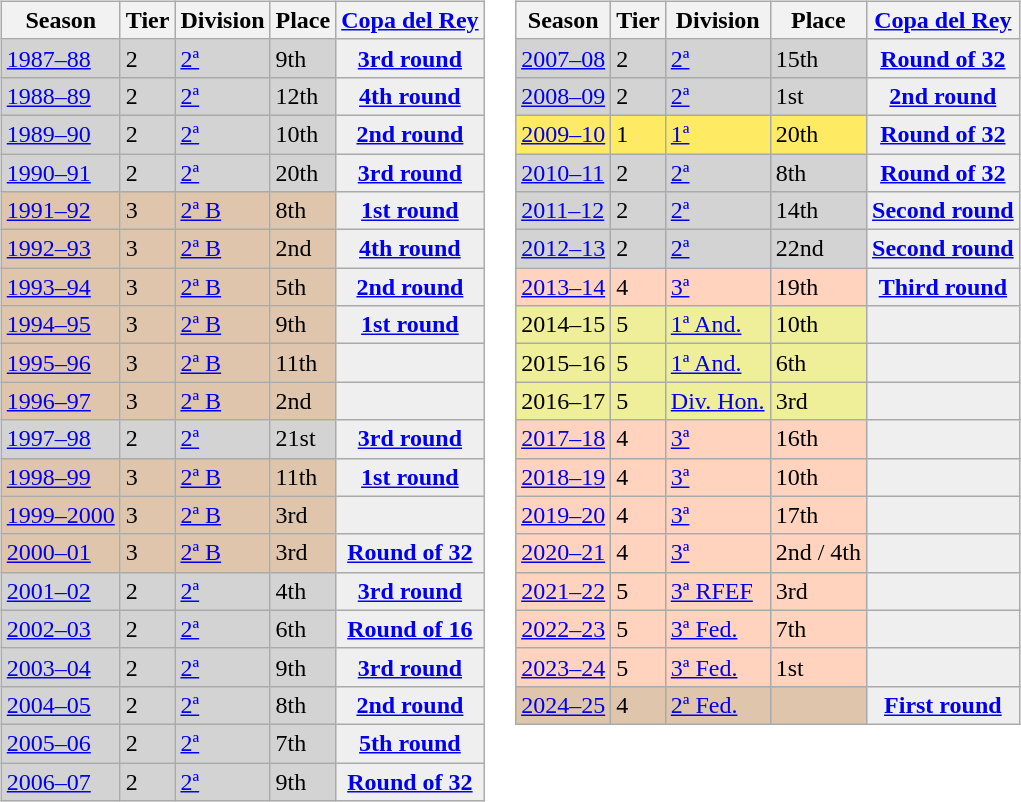<table>
<tr>
<td valign="top" width=0%><br><table class="wikitable">
<tr style="background:#f0f6fa;">
<th>Season</th>
<th>Tier</th>
<th>Division</th>
<th>Place</th>
<th><a href='#'>Copa del Rey</a></th>
</tr>
<tr>
<td style="background:#D3D3D3;"><a href='#'>1987–88</a></td>
<td style="background:#D3D3D3;">2</td>
<td style="background:#D3D3D3;"><a href='#'>2ª</a></td>
<td style="background:#D3D3D3;">9th</td>
<th style="background:#efefef;"><a href='#'>3rd round</a></th>
</tr>
<tr>
<td style="background:#D3D3D3;"><a href='#'>1988–89</a></td>
<td style="background:#D3D3D3;">2</td>
<td style="background:#D3D3D3;"><a href='#'>2ª</a></td>
<td style="background:#D3D3D3;">12th</td>
<th style="background:#efefef;"><a href='#'>4th round</a></th>
</tr>
<tr>
<td style="background:#D3D3D3;"><a href='#'>1989–90</a></td>
<td style="background:#D3D3D3;">2</td>
<td style="background:#D3D3D3;"><a href='#'>2ª</a></td>
<td style="background:#D3D3D3;">10th</td>
<th style="background:#efefef;"><a href='#'>2nd round</a></th>
</tr>
<tr>
<td style="background:#D3D3D3;"><a href='#'>1990–91</a></td>
<td style="background:#D3D3D3;">2</td>
<td style="background:#D3D3D3;"><a href='#'>2ª</a></td>
<td style="background:#D3D3D3;">20th</td>
<th style="background:#efefef;"><a href='#'>3rd round</a></th>
</tr>
<tr>
<td style="background:#DEC5AB;"><a href='#'>1991–92</a></td>
<td style="background:#DEC5AB;">3</td>
<td style="background:#DEC5AB;"><a href='#'>2ª B</a></td>
<td style="background:#DEC5AB;">8th</td>
<th style="background:#efefef;"><a href='#'>1st round</a></th>
</tr>
<tr>
<td style="background:#DEC5AB;"><a href='#'>1992–93</a></td>
<td style="background:#DEC5AB;">3</td>
<td style="background:#DEC5AB;"><a href='#'>2ª B</a></td>
<td style="background:#DEC5AB;">2nd</td>
<th style="background:#efefef;"><a href='#'>4th round</a></th>
</tr>
<tr>
<td style="background:#DEC5AB;"><a href='#'>1993–94</a></td>
<td style="background:#DEC5AB;">3</td>
<td style="background:#DEC5AB;"><a href='#'>2ª B</a></td>
<td style="background:#DEC5AB;">5th</td>
<th style="background:#efefef;"><a href='#'>2nd round</a></th>
</tr>
<tr>
<td style="background:#DEC5AB;"><a href='#'>1994–95</a></td>
<td style="background:#DEC5AB;">3</td>
<td style="background:#DEC5AB;"><a href='#'>2ª B</a></td>
<td style="background:#DEC5AB;">9th</td>
<th style="background:#efefef;"><a href='#'>1st round</a></th>
</tr>
<tr>
<td style="background:#DEC5AB;"><a href='#'>1995–96</a></td>
<td style="background:#DEC5AB;">3</td>
<td style="background:#DEC5AB;"><a href='#'>2ª B</a></td>
<td style="background:#DEC5AB;">11th</td>
<th style="background:#efefef;"></th>
</tr>
<tr>
<td style="background:#DEC5AB;"><a href='#'>1996–97</a></td>
<td style="background:#DEC5AB;">3</td>
<td style="background:#DEC5AB;"><a href='#'>2ª B</a></td>
<td style="background:#DEC5AB;">2nd</td>
<th style="background:#efefef;"></th>
</tr>
<tr>
<td style="background:#D3D3D3;"><a href='#'>1997–98</a></td>
<td style="background:#D3D3D3;">2</td>
<td style="background:#D3D3D3;"><a href='#'>2ª</a></td>
<td style="background:#D3D3D3;">21st</td>
<th style="background:#efefef;"><a href='#'>3rd round</a></th>
</tr>
<tr>
<td style="background:#DEC5AB;"><a href='#'>1998–99</a></td>
<td style="background:#DEC5AB;">3</td>
<td style="background:#DEC5AB;"><a href='#'>2ª B</a></td>
<td style="background:#DEC5AB;">11th</td>
<th style="background:#efefef;"><a href='#'>1st round</a></th>
</tr>
<tr>
<td style="background:#DEC5AB;"><a href='#'>1999–2000</a></td>
<td style="background:#DEC5AB;">3</td>
<td style="background:#DEC5AB;"><a href='#'>2ª B</a></td>
<td style="background:#DEC5AB;">3rd</td>
<th style="background:#efefef;"></th>
</tr>
<tr>
<td style="background:#DEC5AB;"><a href='#'>2000–01</a></td>
<td style="background:#DEC5AB;">3</td>
<td style="background:#DEC5AB;"><a href='#'>2ª B</a></td>
<td style="background:#DEC5AB;">3rd</td>
<th style="background:#efefef;"><a href='#'>Round of 32</a></th>
</tr>
<tr>
<td style="background:#D3D3D3;"><a href='#'>2001–02</a></td>
<td style="background:#D3D3D3;">2</td>
<td style="background:#D3D3D3;"><a href='#'>2ª</a></td>
<td style="background:#D3D3D3;">4th</td>
<th style="background:#efefef;"><a href='#'>3rd round</a></th>
</tr>
<tr>
<td style="background:#D3D3D3;"><a href='#'>2002–03</a></td>
<td style="background:#D3D3D3;">2</td>
<td style="background:#D3D3D3;"><a href='#'>2ª</a></td>
<td style="background:#D3D3D3;">6th</td>
<th style="background:#efefef;"><a href='#'>Round of 16</a></th>
</tr>
<tr>
<td style="background:#D3D3D3;"><a href='#'>2003–04</a></td>
<td style="background:#D3D3D3;">2</td>
<td style="background:#D3D3D3;"><a href='#'>2ª</a></td>
<td style="background:#D3D3D3;">9th</td>
<th style="background:#efefef;"><a href='#'>3rd round</a></th>
</tr>
<tr>
<td style="background:#D3D3D3;"><a href='#'>2004–05</a></td>
<td style="background:#D3D3D3;">2</td>
<td style="background:#D3D3D3;"><a href='#'>2ª</a></td>
<td style="background:#D3D3D3;">8th</td>
<th style="background:#efefef;"><a href='#'>2nd round</a></th>
</tr>
<tr>
<td style="background:#D3D3D3;"><a href='#'>2005–06</a></td>
<td style="background:#D3D3D3;">2</td>
<td style="background:#D3D3D3;"><a href='#'>2ª</a></td>
<td style="background:#D3D3D3;">7th</td>
<th style="background:#efefef;"><a href='#'>5th round</a></th>
</tr>
<tr>
<td style="background:#D3D3D3;"><a href='#'>2006–07</a></td>
<td style="background:#D3D3D3;">2</td>
<td style="background:#D3D3D3;"><a href='#'>2ª</a></td>
<td style="background:#D3D3D3;">9th</td>
<th style="background:#efefef;"><a href='#'>Round of 32</a></th>
</tr>
</table>
</td>
<td valign="top" width=0%><br><table class="wikitable">
<tr style="background:#f0f6fa;">
<th>Season</th>
<th>Tier</th>
<th>Division</th>
<th>Place</th>
<th><a href='#'>Copa del Rey</a></th>
</tr>
<tr>
<td style="background:#D3D3D3;"><a href='#'>2007–08</a></td>
<td style="background:#D3D3D3;">2</td>
<td style="background:#D3D3D3;"><a href='#'>2ª</a></td>
<td style="background:#D3D3D3;">15th</td>
<th style="background:#efefef;"><a href='#'>Round of 32</a></th>
</tr>
<tr>
<td style="background:#D3D3D3;"><a href='#'>2008–09</a></td>
<td style="background:#D3D3D3;">2</td>
<td style="background:#D3D3D3;"><a href='#'>2ª</a></td>
<td style="background:#D3D3D3;">1st</td>
<th style="background:#efefef;"><a href='#'>2nd round</a></th>
</tr>
<tr>
<td style="background:#FFEA64;"><a href='#'>2009–10</a></td>
<td style="background:#FFEA64;">1</td>
<td style="background:#FFEA64;"><a href='#'>1ª</a></td>
<td style="background:#FFEA64;">20th</td>
<th style="background:#efefef;"><a href='#'>Round of 32</a></th>
</tr>
<tr>
<td style="background:#D3D3D3;"><a href='#'>2010–11</a></td>
<td style="background:#D3D3D3;">2</td>
<td style="background:#D3D3D3;"><a href='#'>2ª</a></td>
<td style="background:#D3D3D3;">8th</td>
<th style="background:#efefef;"><a href='#'>Round of 32</a></th>
</tr>
<tr>
<td style="background:#D3D3D3;"><a href='#'>2011–12</a></td>
<td style="background:#D3D3D3;">2</td>
<td style="background:#D3D3D3;"><a href='#'>2ª</a></td>
<td style="background:#D3D3D3;">14th</td>
<th style="background:#efefef;"><a href='#'>Second round</a></th>
</tr>
<tr>
<td style="background:#D3D3D3;"><a href='#'>2012–13</a></td>
<td style="background:#D3D3D3;">2</td>
<td style="background:#D3D3D3;"><a href='#'>2ª</a></td>
<td style="background:#D3D3D3;">22nd</td>
<th style="background:#efefef;"><a href='#'>Second round</a></th>
</tr>
<tr>
<td style="background:#FFD3BD;"><a href='#'>2013–14</a></td>
<td style="background:#FFD3BD;">4</td>
<td style="background:#FFD3BD;"><a href='#'>3ª</a></td>
<td style="background:#FFD3BD;">19th</td>
<th style="background:#efefef;"><a href='#'>Third round</a></th>
</tr>
<tr>
<td style="background:#EFEF99;">2014–15</td>
<td style="background:#EFEF99;">5</td>
<td style="background:#EFEF99;"><a href='#'>1ª And.</a></td>
<td style="background:#EFEF99;">10th</td>
<th style="background:#efefef;"></th>
</tr>
<tr>
<td style="background:#EFEF99;">2015–16</td>
<td style="background:#EFEF99;">5</td>
<td style="background:#EFEF99;"><a href='#'>1ª And.</a></td>
<td style="background:#EFEF99;">6th</td>
<th style="background:#efefef;"></th>
</tr>
<tr>
<td style="background:#EFEF99;">2016–17</td>
<td style="background:#EFEF99;">5</td>
<td style="background:#EFEF99;"><a href='#'>Div. Hon.</a></td>
<td style="background:#EFEF99;">3rd</td>
<th style="background:#efefef;"></th>
</tr>
<tr>
<td style="background:#FFD3BD;"><a href='#'>2017–18</a></td>
<td style="background:#FFD3BD;">4</td>
<td style="background:#FFD3BD;"><a href='#'>3ª</a></td>
<td style="background:#FFD3BD;">16th</td>
<th style="background:#efefef;"></th>
</tr>
<tr>
<td style="background:#FFD3BD;"><a href='#'>2018–19</a></td>
<td style="background:#FFD3BD;">4</td>
<td style="background:#FFD3BD;"><a href='#'>3ª</a></td>
<td style="background:#FFD3BD;">10th</td>
<th style="background:#efefef;"></th>
</tr>
<tr>
<td style="background:#FFD3BD;"><a href='#'>2019–20</a></td>
<td style="background:#FFD3BD;">4</td>
<td style="background:#FFD3BD;"><a href='#'>3ª</a></td>
<td style="background:#FFD3BD;">17th</td>
<th style="background:#efefef;"></th>
</tr>
<tr>
<td style="background:#FFD3BD;"><a href='#'>2020–21</a></td>
<td style="background:#FFD3BD;">4</td>
<td style="background:#FFD3BD;"><a href='#'>3ª</a></td>
<td style="background:#FFD3BD;">2nd / 4th</td>
<th style="background:#efefef;"></th>
</tr>
<tr>
<td style="background:#FFD3BD;"><a href='#'>2021–22</a></td>
<td style="background:#FFD3BD;">5</td>
<td style="background:#FFD3BD;"><a href='#'>3ª RFEF</a></td>
<td style="background:#FFD3BD;">3rd</td>
<th style="background:#efefef;"></th>
</tr>
<tr>
<td style="background:#FFD3BD;"><a href='#'>2022–23</a></td>
<td style="background:#FFD3BD;">5</td>
<td style="background:#FFD3BD;"><a href='#'>3ª Fed.</a></td>
<td style="background:#FFD3BD;">7th</td>
<th style="background:#efefef;"></th>
</tr>
<tr>
<td style="background:#FFD3BD;"><a href='#'>2023–24</a></td>
<td style="background:#FFD3BD;">5</td>
<td style="background:#FFD3BD;"><a href='#'>3ª Fed.</a></td>
<td style="background:#FFD3BD;">1st</td>
<th style="background:#efefef;"></th>
</tr>
<tr>
<td style="background:#DEC5AB;"><a href='#'>2024–25</a></td>
<td style="background:#DEC5AB;">4</td>
<td style="background:#DEC5AB;"><a href='#'>2ª Fed.</a></td>
<td style="background:#DEC5AB;"></td>
<th style="background:#efefef;"><a href='#'>First round</a></th>
</tr>
</table>
</td>
</tr>
</table>
